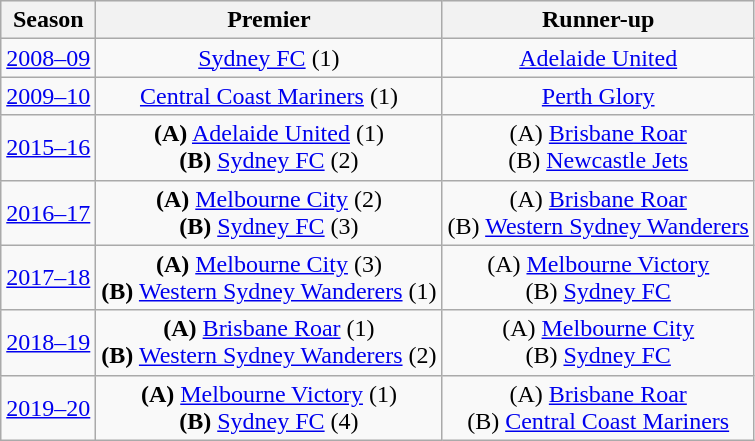<table class="wikitable" style="text-align: center;">
<tr bgcolor="#efefef">
<th>Season</th>
<th>Premier</th>
<th>Runner-up</th>
</tr>
<tr>
<td align=center><a href='#'>2008–09</a></td>
<td><a href='#'>Sydney FC</a> (1)</td>
<td><a href='#'>Adelaide United</a></td>
</tr>
<tr>
<td align=center><a href='#'>2009–10</a></td>
<td><a href='#'>Central Coast Mariners</a> (1)</td>
<td><a href='#'>Perth Glory</a></td>
</tr>
<tr>
<td align=center><a href='#'>2015–16</a></td>
<td><strong>(A)</strong> <a href='#'>Adelaide United</a> (1)<br><strong>(B)</strong> <a href='#'>Sydney FC</a> (2)</td>
<td>(A) <a href='#'>Brisbane Roar</a><br>(B) <a href='#'>Newcastle Jets</a></td>
</tr>
<tr>
<td align=center><a href='#'>2016–17</a></td>
<td><strong>(A)</strong> <a href='#'>Melbourne City</a> (2)<br><strong>(B)</strong> <a href='#'>Sydney FC</a> (3)</td>
<td>(A) <a href='#'>Brisbane Roar</a><br>(B) <a href='#'>Western Sydney Wanderers</a></td>
</tr>
<tr>
<td align=center><a href='#'>2017–18</a></td>
<td><strong>(A)</strong> <a href='#'>Melbourne City</a> (3)<br><strong>(B)</strong> <a href='#'>Western Sydney Wanderers</a> (1)</td>
<td>(A) <a href='#'>Melbourne Victory</a><br>(B) <a href='#'>Sydney FC</a></td>
</tr>
<tr>
<td align=center><a href='#'>2018–19</a></td>
<td><strong>(A)</strong> <a href='#'>Brisbane Roar</a> (1)<br><strong>(B)</strong> <a href='#'>Western Sydney Wanderers</a> (2)</td>
<td>(A) <a href='#'>Melbourne City</a><br>(B) <a href='#'>Sydney FC</a></td>
</tr>
<tr>
<td align=center><a href='#'>2019–20</a></td>
<td><strong>(A)</strong> <a href='#'>Melbourne Victory</a> (1)<br><strong>(B)</strong> <a href='#'>Sydney FC</a> (4)</td>
<td>(A) <a href='#'>Brisbane Roar</a><br>(B) <a href='#'>Central Coast Mariners</a></td>
</tr>
</table>
